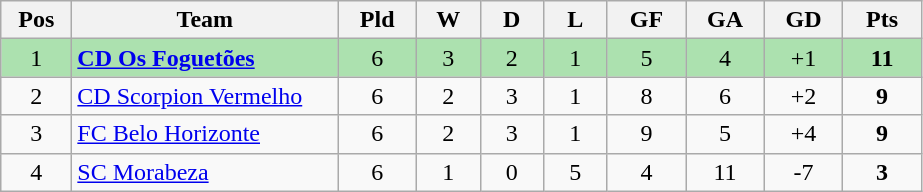<table class="wikitable" style="text-align: center;">
<tr>
<th style="width: 40px;">Pos</th>
<th style="width: 170px;">Team</th>
<th style="width: 45px;">Pld</th>
<th style="width: 35px;">W</th>
<th style="width: 35px;">D</th>
<th style="width: 35px;">L</th>
<th style="width: 45px;">GF</th>
<th style="width: 45px;">GA</th>
<th style="width: 45px;">GD</th>
<th style="width: 45px;">Pts</th>
</tr>
<tr style="background:#ACE1AF;">
<td>1</td>
<td style="text-align: left;"><strong><a href='#'>CD Os Foguetões</a></strong></td>
<td>6</td>
<td>3</td>
<td>2</td>
<td>1</td>
<td>5</td>
<td>4</td>
<td>+1</td>
<td><strong>11</strong></td>
</tr>
<tr>
<td>2</td>
<td style="text-align: left;"><a href='#'>CD Scorpion Vermelho</a></td>
<td>6</td>
<td>2</td>
<td>3</td>
<td>1</td>
<td>8</td>
<td>6</td>
<td>+2</td>
<td><strong>9</strong></td>
</tr>
<tr>
<td>3</td>
<td style="text-align: left;"><a href='#'>FC Belo Horizonte</a></td>
<td>6</td>
<td>2</td>
<td>3</td>
<td>1</td>
<td>9</td>
<td>5</td>
<td>+4</td>
<td><strong>9</strong></td>
</tr>
<tr>
<td>4</td>
<td style="text-align: left;"><a href='#'>SC Morabeza</a></td>
<td>6</td>
<td>1</td>
<td>0</td>
<td>5</td>
<td>4</td>
<td>11</td>
<td>-7</td>
<td><strong>3</strong></td>
</tr>
</table>
